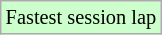<table class="wikitable" style="font-size: 85%;">
<tr style="background:#ccffcc;">
<td>Fastest session lap</td>
</tr>
</table>
